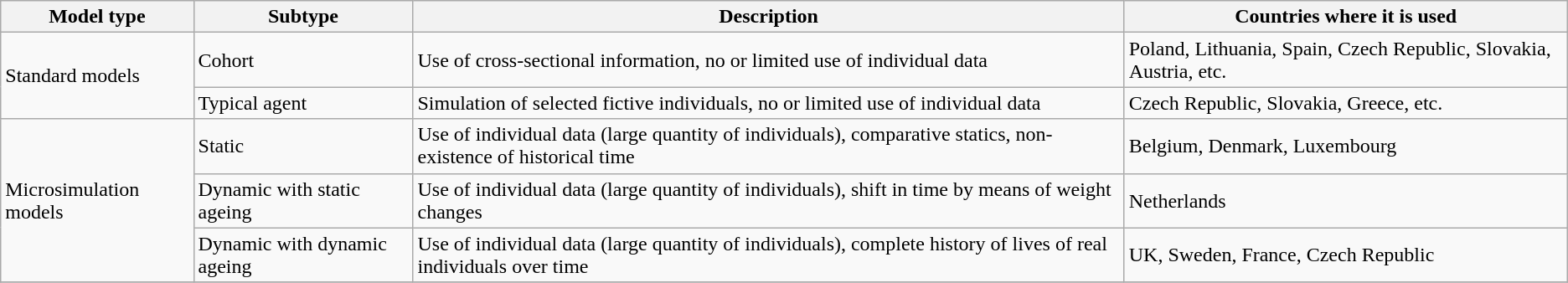<table class="wikitable">
<tr>
<th>Model type</th>
<th>Subtype</th>
<th>Description</th>
<th>Countries where it is used</th>
</tr>
<tr>
<td rowspan="2">Standard models</td>
<td>Cohort</td>
<td>Use of cross-sectional information, no or limited use of individual data</td>
<td>Poland, Lithuania, Spain, Czech Republic, Slovakia, Austria, etc.</td>
</tr>
<tr>
<td>Typical agent</td>
<td>Simulation of selected fictive individuals, no or limited use of individual data</td>
<td>Czech Republic, Slovakia, Greece, etc.</td>
</tr>
<tr>
<td rowspan="3">Microsimulation models</td>
<td>Static</td>
<td>Use of individual data (large quantity of individuals), comparative statics, non-existence of historical time</td>
<td>Belgium, Denmark, Luxembourg</td>
</tr>
<tr>
<td>Dynamic with static ageing</td>
<td>Use of individual data (large quantity of individuals), shift in time by means of weight changes</td>
<td>Netherlands</td>
</tr>
<tr>
<td>Dynamic with dynamic ageing</td>
<td>Use of individual data (large quantity of individuals), complete history of lives of real individuals over time</td>
<td>UK, Sweden, France, Czech Republic</td>
</tr>
<tr>
</tr>
</table>
